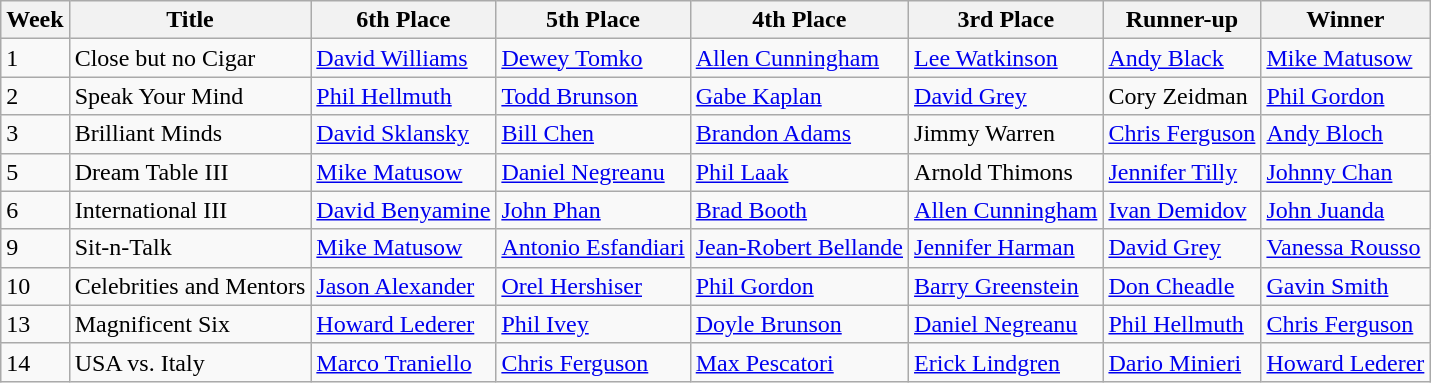<table class="wikitable" >
<tr>
<th>Week</th>
<th>Title</th>
<th>6th Place</th>
<th>5th Place</th>
<th>4th Place</th>
<th>3rd Place</th>
<th>Runner-up</th>
<th>Winner</th>
</tr>
<tr>
<td>1</td>
<td>Close but no Cigar</td>
<td><a href='#'>David Williams</a></td>
<td><a href='#'>Dewey Tomko</a></td>
<td><a href='#'>Allen Cunningham</a></td>
<td><a href='#'>Lee Watkinson</a></td>
<td><a href='#'>Andy Black</a></td>
<td><a href='#'>Mike Matusow</a></td>
</tr>
<tr>
<td>2</td>
<td>Speak Your Mind</td>
<td><a href='#'>Phil Hellmuth</a></td>
<td><a href='#'>Todd Brunson</a></td>
<td><a href='#'>Gabe Kaplan</a></td>
<td><a href='#'>David Grey</a></td>
<td>Cory Zeidman</td>
<td><a href='#'>Phil Gordon</a></td>
</tr>
<tr>
<td>3</td>
<td>Brilliant Minds</td>
<td><a href='#'>David Sklansky</a></td>
<td><a href='#'>Bill Chen</a></td>
<td><a href='#'>Brandon Adams</a></td>
<td>Jimmy Warren</td>
<td><a href='#'>Chris Ferguson</a></td>
<td><a href='#'>Andy Bloch</a></td>
</tr>
<tr>
<td>5</td>
<td>Dream Table III</td>
<td><a href='#'>Mike Matusow</a></td>
<td><a href='#'>Daniel Negreanu</a></td>
<td><a href='#'>Phil Laak</a></td>
<td>Arnold Thimons</td>
<td><a href='#'>Jennifer Tilly</a></td>
<td><a href='#'>Johnny Chan</a></td>
</tr>
<tr>
<td>6</td>
<td>International III</td>
<td><a href='#'>David Benyamine</a></td>
<td><a href='#'>John Phan</a></td>
<td><a href='#'>Brad Booth</a></td>
<td><a href='#'>Allen Cunningham</a></td>
<td><a href='#'>Ivan Demidov</a></td>
<td><a href='#'>John Juanda</a></td>
</tr>
<tr>
<td>9</td>
<td>Sit-n-Talk</td>
<td><a href='#'>Mike Matusow</a></td>
<td><a href='#'>Antonio Esfandiari</a></td>
<td><a href='#'>Jean-Robert Bellande</a></td>
<td><a href='#'>Jennifer Harman</a></td>
<td><a href='#'>David Grey</a></td>
<td><a href='#'>Vanessa Rousso</a></td>
</tr>
<tr>
<td>10</td>
<td>Celebrities and Mentors</td>
<td><a href='#'>Jason Alexander</a></td>
<td><a href='#'>Orel Hershiser</a></td>
<td><a href='#'>Phil Gordon</a></td>
<td><a href='#'>Barry Greenstein</a></td>
<td><a href='#'>Don Cheadle</a></td>
<td><a href='#'>Gavin Smith</a></td>
</tr>
<tr>
<td>13</td>
<td>Magnificent Six</td>
<td><a href='#'>Howard Lederer</a></td>
<td><a href='#'>Phil Ivey</a></td>
<td><a href='#'>Doyle Brunson</a></td>
<td><a href='#'>Daniel Negreanu</a></td>
<td><a href='#'>Phil Hellmuth</a></td>
<td><a href='#'>Chris Ferguson</a></td>
</tr>
<tr>
<td>14</td>
<td>USA vs. Italy</td>
<td><a href='#'>Marco Traniello</a></td>
<td><a href='#'>Chris Ferguson</a></td>
<td><a href='#'>Max Pescatori</a></td>
<td><a href='#'>Erick Lindgren</a></td>
<td><a href='#'>Dario Minieri</a></td>
<td><a href='#'>Howard Lederer</a></td>
</tr>
</table>
